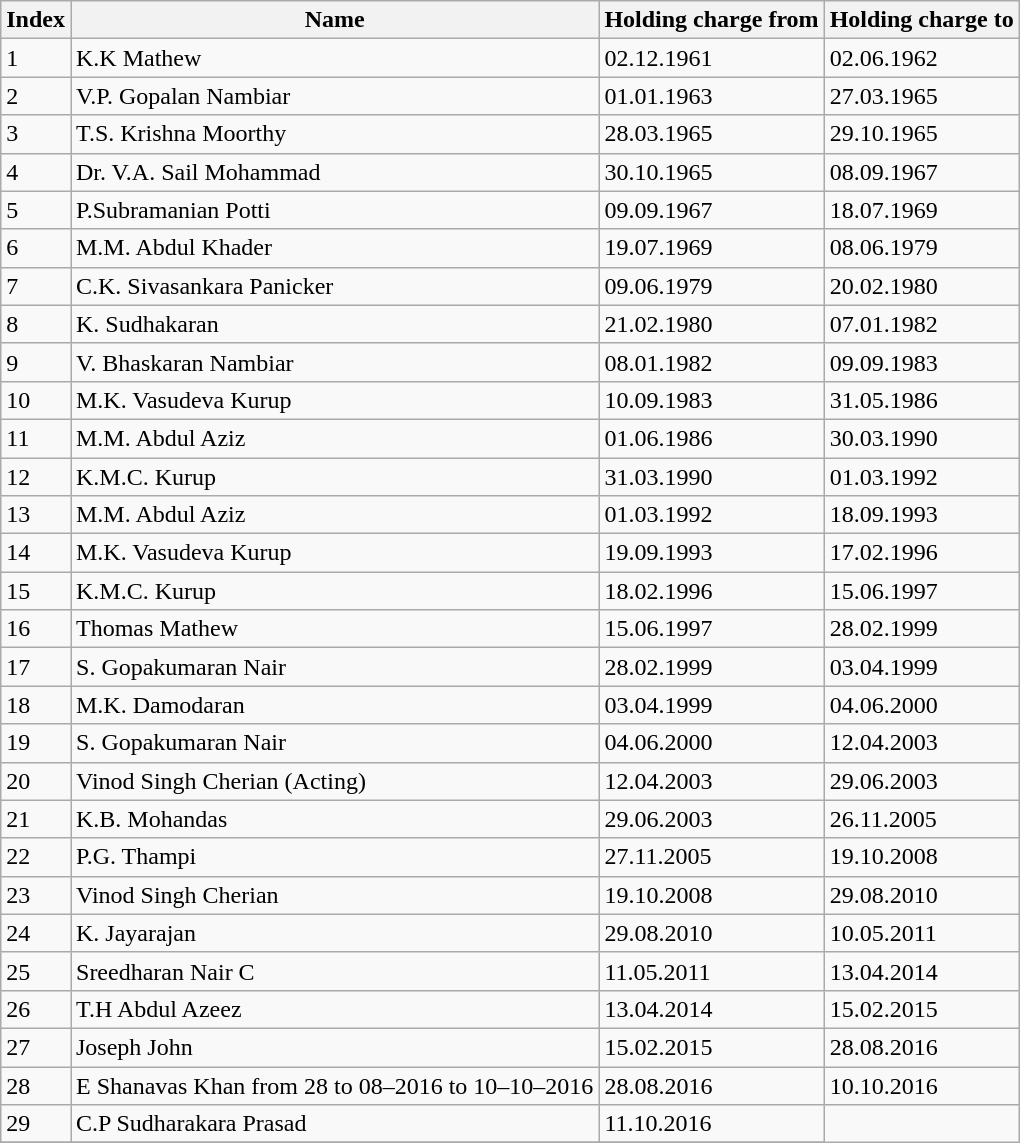<table class="wikitable">
<tr>
<th>Index</th>
<th>Name</th>
<th>Holding charge from</th>
<th>Holding charge to</th>
</tr>
<tr>
<td>1</td>
<td>K.K Mathew</td>
<td>02.12.1961 </td>
<td>02.06.1962 </td>
</tr>
<tr>
<td>2</td>
<td>V.P. Gopalan Nambiar</td>
<td>01.01.1963</td>
<td>27.03.1965</td>
</tr>
<tr>
<td>3</td>
<td>T.S. Krishna Moorthy</td>
<td>28.03.1965</td>
<td>29.10.1965</td>
</tr>
<tr>
<td>4</td>
<td>Dr. V.A. Sail Mohammad</td>
<td>30.10.1965 </td>
<td>08.09.1967</td>
</tr>
<tr>
<td>5</td>
<td>P.Subramanian Potti</td>
<td>09.09.1967</td>
<td>18.07.1969 </td>
</tr>
<tr>
<td>6</td>
<td>M.M. Abdul Khader</td>
<td>19.07.1969</td>
<td>08.06.1979</td>
</tr>
<tr>
<td>7</td>
<td>C.K. Sivasankara Panicker</td>
<td>09.06.1979</td>
<td>20.02.1980</td>
</tr>
<tr>
<td>8</td>
<td>K. Sudhakaran</td>
<td>21.02.1980</td>
<td>07.01.1982</td>
</tr>
<tr>
<td>9</td>
<td>V. Bhaskaran Nambiar</td>
<td>08.01.1982</td>
<td>09.09.1983</td>
</tr>
<tr>
<td>10</td>
<td>M.K. Vasudeva Kurup</td>
<td>10.09.1983</td>
<td>31.05.1986</td>
</tr>
<tr>
<td>11</td>
<td>M.M. Abdul Aziz</td>
<td>01.06.1986</td>
<td>30.03.1990</td>
</tr>
<tr>
<td>12</td>
<td>K.M.C. Kurup</td>
<td>31.03.1990</td>
<td>01.03.1992</td>
</tr>
<tr>
<td>13</td>
<td>M.M. Abdul Aziz</td>
<td>01.03.1992</td>
<td>18.09.1993</td>
</tr>
<tr>
<td>14</td>
<td>M.K. Vasudeva Kurup</td>
<td>19.09.1993</td>
<td>17.02.1996</td>
</tr>
<tr>
<td>15</td>
<td>K.M.C. Kurup</td>
<td>18.02.1996</td>
<td>15.06.1997</td>
</tr>
<tr>
<td>16</td>
<td>Thomas Mathew</td>
<td>15.06.1997</td>
<td>28.02.1999</td>
</tr>
<tr>
<td>17</td>
<td>S. Gopakumaran Nair</td>
<td>28.02.1999</td>
<td>03.04.1999</td>
</tr>
<tr>
<td>18</td>
<td>M.K. Damodaran</td>
<td>03.04.1999</td>
<td>04.06.2000</td>
</tr>
<tr>
<td>19</td>
<td>S. Gopakumaran Nair</td>
<td>04.06.2000</td>
<td>12.04.2003</td>
</tr>
<tr>
<td>20</td>
<td>Vinod Singh Cherian (Acting)</td>
<td>12.04.2003</td>
<td>29.06.2003</td>
</tr>
<tr>
<td>21</td>
<td>K.B. Mohandas</td>
<td>29.06.2003</td>
<td>26.11.2005</td>
</tr>
<tr>
<td>22</td>
<td>P.G. Thampi</td>
<td>27.11.2005</td>
<td>19.10.2008</td>
</tr>
<tr>
<td>23</td>
<td>Vinod Singh Cherian</td>
<td>19.10.2008</td>
<td>29.08.2010</td>
</tr>
<tr>
<td>24</td>
<td>K. Jayarajan</td>
<td>29.08.2010</td>
<td>10.05.2011</td>
</tr>
<tr>
<td>25</td>
<td>Sreedharan Nair C</td>
<td>11.05.2011</td>
<td>13.04.2014</td>
</tr>
<tr>
<td>26</td>
<td>T.H Abdul Azeez</td>
<td>13.04.2014</td>
<td>15.02.2015</td>
</tr>
<tr>
<td>27</td>
<td>Joseph John</td>
<td>15.02.2015</td>
<td>28.08.2016</td>
</tr>
<tr>
<td>28</td>
<td>E Shanavas Khan from 28 to 08–2016 to 10–10–2016</td>
<td>28.08.2016</td>
<td>10.10.2016</td>
</tr>
<tr>
<td>29</td>
<td>C.P Sudharakara Prasad</td>
<td>11.10.2016</td>
</tr>
<tr>
</tr>
</table>
